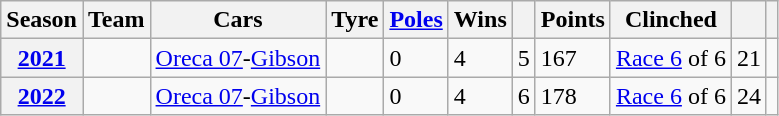<table class="wikitable sortable plainrowheaders";>
<tr>
<th scope=col>Season</th>
<th scope=col>Team</th>
<th scope=col>Cars</th>
<th scope=col>Tyre</th>
<th scope=col><a href='#'>Poles</a></th>
<th scope=col>Wins</th>
<th scope=col></th>
<th scope=col>Points</th>
<th scope=col>Clinched</th>
<th scope=col></th>
<th scope=col class=unsortable></th>
</tr>
<tr>
<th scope=row style="text-align: center;"><a href='#'>2021</a></th>
<td align=left></td>
<td align=left><a href='#'>Oreca 07</a>-<a href='#'>Gibson</a></td>
<td></td>
<td>0</td>
<td>4</td>
<td>5</td>
<td>167</td>
<td><a href='#'>Race 6</a> of 6</td>
<td>21</td>
<td style="text-align:center;"></td>
</tr>
<tr>
<th scope=row style="text-align: center;"><a href='#'>2022</a></th>
<td align=left></td>
<td align=left><a href='#'>Oreca 07</a>-<a href='#'>Gibson</a></td>
<td></td>
<td>0</td>
<td>4</td>
<td>6</td>
<td>178</td>
<td><a href='#'>Race 6</a> of 6</td>
<td>24</td>
<td style="text-align:center;"></td>
</tr>
</table>
